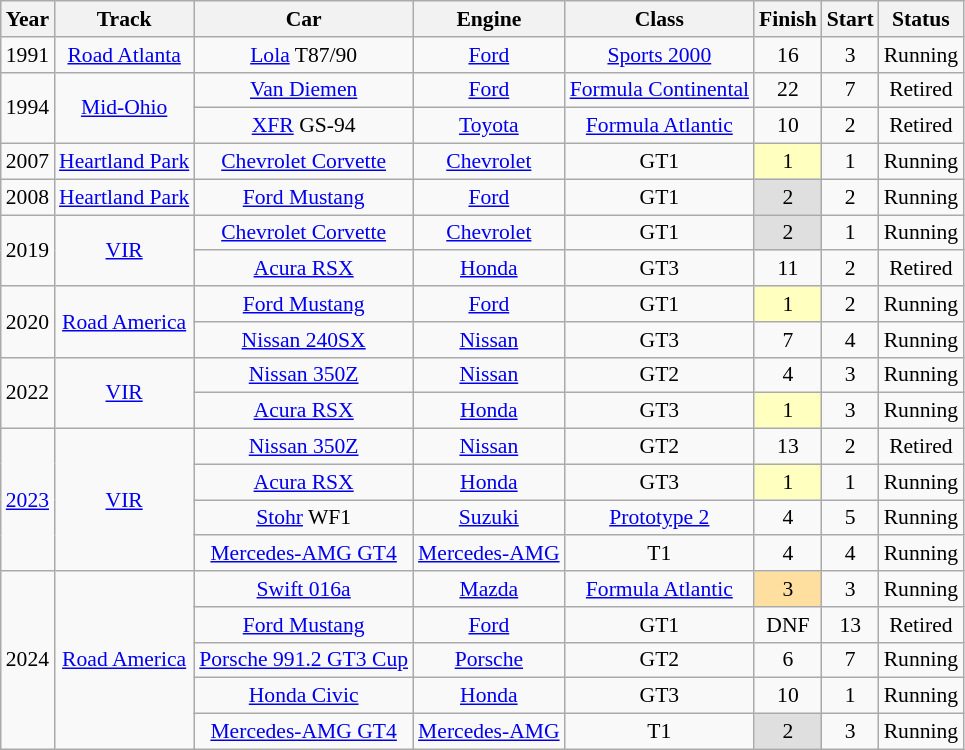<table class="wikitable" style="text-align:center; font-size:90%">
<tr>
<th>Year</th>
<th>Track</th>
<th>Car</th>
<th>Engine</th>
<th>Class</th>
<th>Finish</th>
<th>Start</th>
<th>Status</th>
</tr>
<tr>
<td>1991</td>
<td><a href='#'>Road Atlanta</a></td>
<td><a href='#'>Lola</a> T87/90</td>
<td><a href='#'>Ford</a></td>
<td><a href='#'>Sports 2000</a></td>
<td>16</td>
<td>3</td>
<td>Running</td>
</tr>
<tr>
<td rowspan=2>1994</td>
<td rowspan=2><a href='#'>Mid-Ohio</a></td>
<td><a href='#'>Van Diemen</a></td>
<td><a href='#'>Ford</a></td>
<td><a href='#'>Formula Continental</a></td>
<td>22</td>
<td>7</td>
<td>Retired</td>
</tr>
<tr>
<td><a href='#'>XFR</a> GS-94</td>
<td><a href='#'>Toyota</a></td>
<td><a href='#'>Formula Atlantic</a></td>
<td>10</td>
<td>2</td>
<td>Retired</td>
</tr>
<tr>
<td>2007</td>
<td><a href='#'>Heartland Park</a></td>
<td><a href='#'>Chevrolet Corvette</a></td>
<td><a href='#'>Chevrolet</a></td>
<td>GT1</td>
<td style="background:#FFFFBF;">1</td>
<td>1</td>
<td>Running</td>
</tr>
<tr>
<td>2008</td>
<td><a href='#'>Heartland Park</a></td>
<td><a href='#'>Ford Mustang</a></td>
<td><a href='#'>Ford</a></td>
<td>GT1</td>
<td style="background:#DFDFDF;">2</td>
<td>2</td>
<td>Running</td>
</tr>
<tr>
<td rowspan=2>2019</td>
<td rowspan=2><a href='#'>VIR</a></td>
<td><a href='#'>Chevrolet Corvette</a></td>
<td><a href='#'>Chevrolet</a></td>
<td>GT1</td>
<td style="background:#DFDFDF;">2</td>
<td>1</td>
<td>Running</td>
</tr>
<tr>
<td><a href='#'>Acura RSX</a></td>
<td><a href='#'>Honda</a></td>
<td>GT3</td>
<td>11</td>
<td>2</td>
<td>Retired</td>
</tr>
<tr>
<td rowspan=2>2020</td>
<td rowspan=2><a href='#'>Road America</a></td>
<td><a href='#'>Ford Mustang</a></td>
<td><a href='#'>Ford</a></td>
<td>GT1</td>
<td style="background:#FFFFBF;">1</td>
<td>2</td>
<td>Running</td>
</tr>
<tr>
<td><a href='#'>Nissan 240SX</a></td>
<td><a href='#'>Nissan</a></td>
<td>GT3</td>
<td>7</td>
<td>4</td>
<td>Running</td>
</tr>
<tr>
<td rowspan=2>2022</td>
<td rowspan=2><a href='#'>VIR</a></td>
<td><a href='#'>Nissan 350Z</a></td>
<td><a href='#'>Nissan</a></td>
<td>GT2</td>
<td>4</td>
<td>3</td>
<td>Running</td>
</tr>
<tr>
<td><a href='#'>Acura RSX</a></td>
<td><a href='#'>Honda</a></td>
<td>GT3</td>
<td style="background:#FFFFBF;">1</td>
<td>3</td>
<td>Running</td>
</tr>
<tr>
<td rowspan=4><a href='#'>2023</a></td>
<td rowspan=4><a href='#'>VIR</a></td>
<td><a href='#'>Nissan 350Z</a></td>
<td><a href='#'>Nissan</a></td>
<td>GT2</td>
<td>13</td>
<td>2</td>
<td>Retired</td>
</tr>
<tr>
<td><a href='#'>Acura RSX</a></td>
<td><a href='#'>Honda</a></td>
<td>GT3</td>
<td style="background:#FFFFBF;">1</td>
<td>1</td>
<td>Running</td>
</tr>
<tr>
<td><a href='#'>Stohr</a> WF1</td>
<td><a href='#'>Suzuki</a></td>
<td><a href='#'>Prototype 2</a></td>
<td>4</td>
<td>5</td>
<td>Running</td>
</tr>
<tr>
<td><a href='#'>Mercedes-AMG GT4</a></td>
<td><a href='#'>Mercedes-AMG</a></td>
<td>T1</td>
<td>4</td>
<td>4</td>
<td>Running</td>
</tr>
<tr>
<td rowspan=5>2024</td>
<td rowspan=5><a href='#'>Road America</a></td>
<td><a href='#'>Swift 016a</a></td>
<td><a href='#'>Mazda</a></td>
<td><a href='#'>Formula Atlantic</a></td>
<td style="background-color:#FFDF9F">3</td>
<td>3</td>
<td>Running</td>
</tr>
<tr>
<td><a href='#'>Ford Mustang</a></td>
<td><a href='#'>Ford</a></td>
<td>GT1</td>
<td>DNF</td>
<td>13</td>
<td>Retired</td>
</tr>
<tr>
<td><a href='#'>Porsche 991.2 GT3 Cup</a></td>
<td><a href='#'>Porsche</a></td>
<td>GT2</td>
<td>6</td>
<td>7</td>
<td>Running</td>
</tr>
<tr>
<td><a href='#'>Honda Civic</a></td>
<td><a href='#'>Honda</a></td>
<td>GT3</td>
<td>10</td>
<td>1</td>
<td>Running</td>
</tr>
<tr>
<td><a href='#'>Mercedes-AMG GT4</a></td>
<td><a href='#'>Mercedes-AMG</a></td>
<td>T1</td>
<td style="background:#DFDFDF;">2</td>
<td>3</td>
<td>Running</td>
</tr>
</table>
